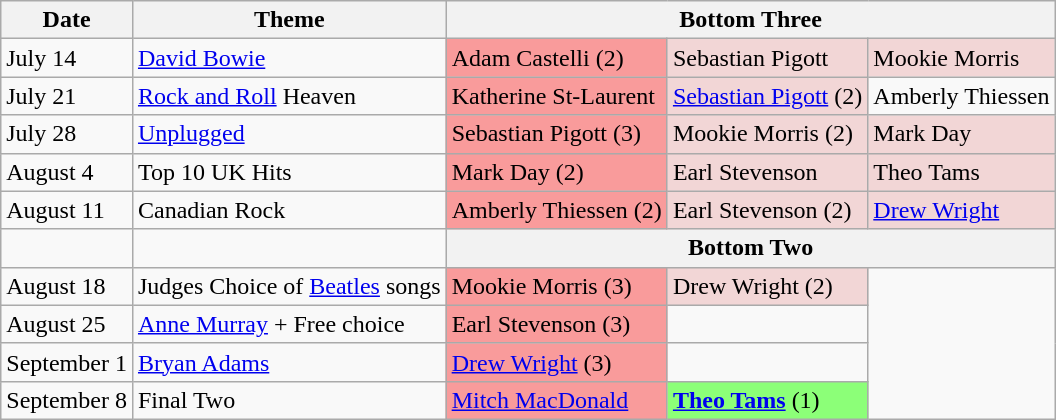<table class="wikitable">
<tr>
<th>Date</th>
<th>Theme</th>
<th colspan="3" style="text-align:center;">Bottom Three</th>
</tr>
<tr>
<td>July 14</td>
<td><a href='#'>David Bowie</a></td>
<td style="background:#f99b9b;">Adam Castelli (2)</td>
<td style="background:#f2d6d6;">Sebastian Pigott</td>
<td style="background:#f2d6d6;">Mookie Morris</td>
</tr>
<tr>
<td>July 21</td>
<td><a href='#'>Rock and Roll</a> Heaven</td>
<td style="background:#f99b9b;">Katherine St-Laurent</td>
<td style="background:#f2d6d6;"><a href='#'>Sebastian Pigott</a> (2)</td>
<td>Amberly Thiessen</td>
</tr>
<tr>
<td>July 28</td>
<td><a href='#'>Unplugged</a></td>
<td style="background:#f99b9b;">Sebastian Pigott (3)</td>
<td style="background:#f2d6d6;">Mookie Morris (2)</td>
<td style="background:#f2d6d6;">Mark Day</td>
</tr>
<tr>
<td>August 4</td>
<td>Top 10 UK Hits</td>
<td style="background:#f99b9b;">Mark Day (2)</td>
<td style="background:#f2d6d6;">Earl Stevenson</td>
<td style="background:#f2d6d6;">Theo Tams</td>
</tr>
<tr>
<td>August 11</td>
<td>Canadian Rock</td>
<td style="background:#f99b9b;">Amberly Thiessen (2)</td>
<td style="background:#f2d6d6;">Earl Stevenson (2)</td>
<td style="background:#f2d6d6;"><a href='#'>Drew Wright</a></td>
</tr>
<tr>
<td></td>
<td></td>
<td colspan="3" style="background:#f2f2f2; text-align:center;"><strong>Bottom Two</strong></td>
</tr>
<tr>
<td>August 18</td>
<td>Judges Choice of <a href='#'>Beatles</a> songs</td>
<td style="background:#f99b9b;">Mookie Morris (3)</td>
<td style="background:#f2d6d6;">Drew Wright (2)</td>
</tr>
<tr>
<td>August 25</td>
<td><a href='#'>Anne Murray</a> + Free choice</td>
<td style="background:#f99b9b;">Earl Stevenson (3)</td>
<td></td>
</tr>
<tr>
<td>September 1</td>
<td><a href='#'>Bryan Adams</a></td>
<td style="background:#f99b9b;"><a href='#'>Drew Wright</a> (3)</td>
<td></td>
</tr>
<tr>
<td>September 8</td>
<td>Final Two</td>
<td style="background:#f99b9b;"><a href='#'>Mitch MacDonald</a></td>
<td style="background:#8cff78;"><strong><a href='#'>Theo Tams</a></strong> (1)</td>
</tr>
</table>
